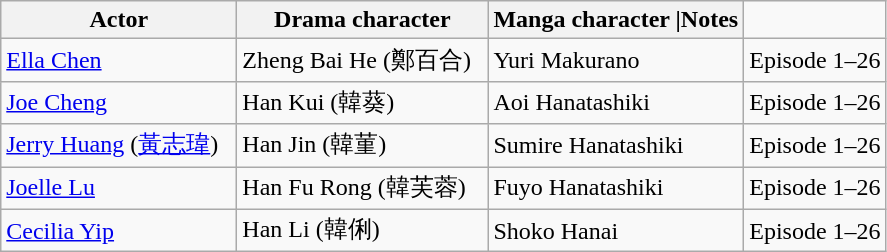<table class="wikitable">
<tr>
<th width="150px">Actor</th>
<th width="160px">Drama character</th>
<th>Manga character |Notes</th>
</tr>
<tr>
<td><a href='#'>Ella Chen</a></td>
<td>Zheng Bai He (鄭百合)</td>
<td>Yuri Makurano</td>
<td>Episode 1–26</td>
</tr>
<tr>
<td><a href='#'>Joe Cheng</a></td>
<td>Han Kui (韓葵)</td>
<td>Aoi Hanatashiki</td>
<td>Episode 1–26</td>
</tr>
<tr>
<td><a href='#'>Jerry Huang</a> (<a href='#'>黃志瑋</a>)</td>
<td>Han Jin (韓菫)</td>
<td>Sumire Hanatashiki</td>
<td>Episode 1–26</td>
</tr>
<tr>
<td><a href='#'>Joelle Lu</a></td>
<td>Han Fu Rong (韓芙蓉)</td>
<td>Fuyo Hanatashiki</td>
<td>Episode 1–26</td>
</tr>
<tr>
<td><a href='#'>Cecilia Yip</a></td>
<td>Han Li (韓俐)</td>
<td>Shoko Hanai</td>
<td>Episode 1–26</td>
</tr>
</table>
